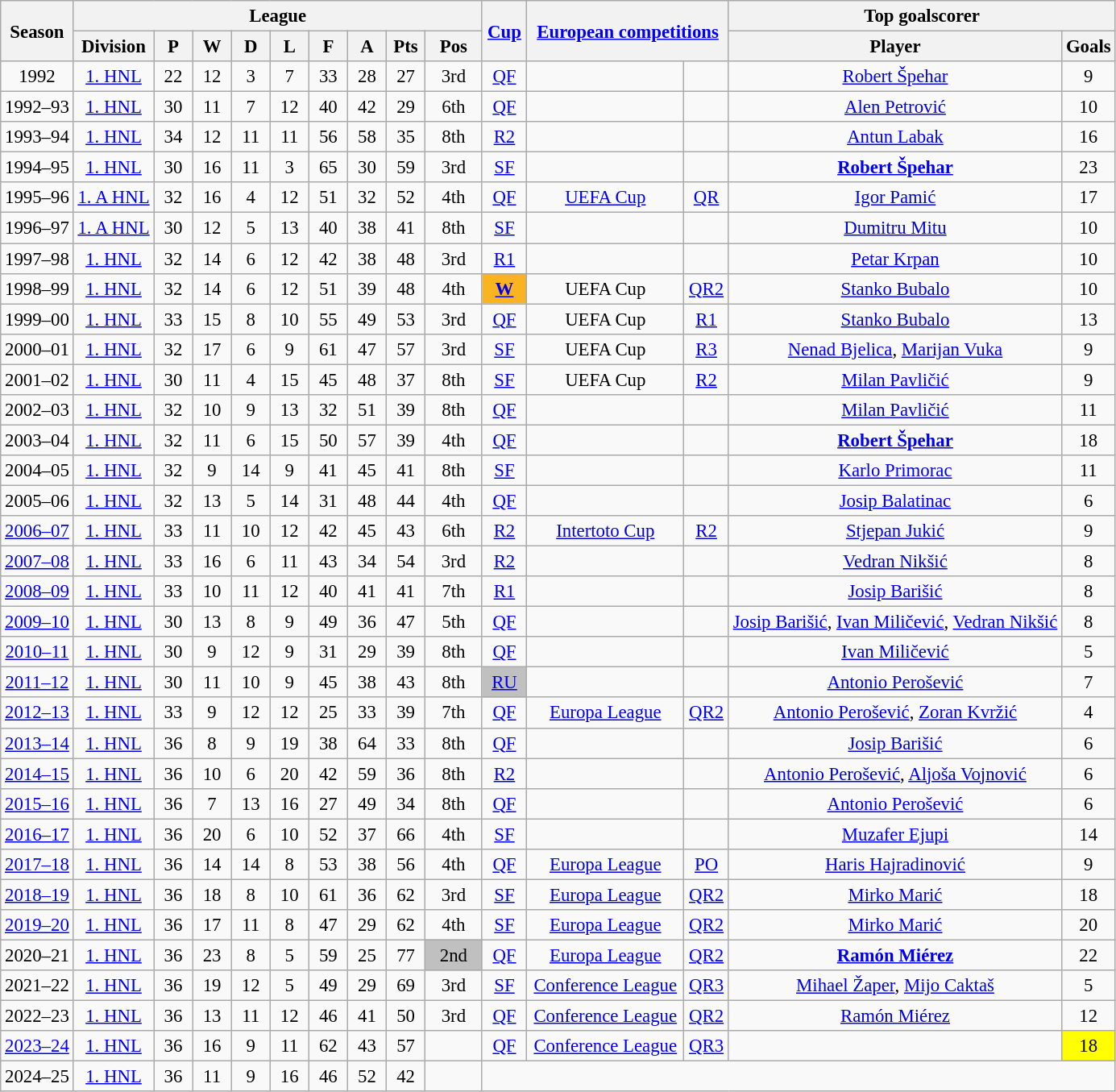<table class="wikitable" style="font-size:95%; text-align: center;">
<tr>
<th rowspan=2>Season</th>
<th colspan=9>League</th>
<th rowspan=2 width="30"><a href='#'>Cup</a></th>
<th rowspan=2 colspan=2 width="160"><a href='#'>European competitions</a></th>
<th colspan=2 width="200">Top goalscorer</th>
</tr>
<tr>
<th>Division</th>
<th width="25">P</th>
<th width="25">W</th>
<th width="25">D</th>
<th width="25">L</th>
<th width="25">F</th>
<th width="25">A</th>
<th width="25">Pts</th>
<th width="40">Pos</th>
<th>Player</th>
<th>Goals</th>
</tr>
<tr>
<td>1992</td>
<td><a href='#'>1. HNL</a></td>
<td>22</td>
<td>12</td>
<td>3</td>
<td>7</td>
<td>33</td>
<td>28</td>
<td>27</td>
<td>3rd</td>
<td><a href='#'>QF</a></td>
<td></td>
<td></td>
<td><a href='#'>Robert Špehar</a></td>
<td>9</td>
</tr>
<tr>
<td>1992–93</td>
<td><a href='#'>1. HNL</a></td>
<td>30</td>
<td>11</td>
<td>7</td>
<td>12</td>
<td>40</td>
<td>42</td>
<td>29</td>
<td>6th</td>
<td><a href='#'>QF</a></td>
<td></td>
<td></td>
<td><a href='#'>Alen Petrović</a></td>
<td>10</td>
</tr>
<tr>
<td>1993–94</td>
<td><a href='#'>1. HNL</a></td>
<td>34</td>
<td>12</td>
<td>11</td>
<td>11</td>
<td>56</td>
<td>58</td>
<td>35</td>
<td>8th</td>
<td><a href='#'>R2</a></td>
<td></td>
<td></td>
<td><a href='#'>Antun Labak</a></td>
<td>16</td>
</tr>
<tr>
<td>1994–95</td>
<td><a href='#'>1. HNL</a></td>
<td>30</td>
<td>16</td>
<td>11</td>
<td>3</td>
<td>65</td>
<td>30</td>
<td>59</td>
<td>3rd</td>
<td><a href='#'>SF</a></td>
<td></td>
<td></td>
<td><strong><a href='#'>Robert Špehar</a></strong></td>
<td>23</td>
</tr>
<tr>
<td>1995–96</td>
<td><a href='#'>1. A HNL</a></td>
<td>32</td>
<td>16</td>
<td>4</td>
<td>12</td>
<td>51</td>
<td>32</td>
<td>52</td>
<td>4th</td>
<td><a href='#'>QF</a></td>
<td><a href='#'>UEFA Cup</a></td>
<td><a href='#'>QR</a></td>
<td><a href='#'>Igor Pamić</a></td>
<td>17</td>
</tr>
<tr>
<td>1996–97</td>
<td><a href='#'>1. A HNL</a></td>
<td>30</td>
<td>12</td>
<td>5</td>
<td>13</td>
<td>40</td>
<td>38</td>
<td>41</td>
<td>8th</td>
<td><a href='#'>SF</a></td>
<td></td>
<td></td>
<td><a href='#'>Dumitru Mitu</a></td>
<td>10</td>
</tr>
<tr>
<td>1997–98</td>
<td><a href='#'>1. HNL</a></td>
<td>32</td>
<td>14</td>
<td>6</td>
<td>12</td>
<td>42</td>
<td>38</td>
<td>48</td>
<td>3rd</td>
<td><a href='#'>R1</a></td>
<td></td>
<td></td>
<td><a href='#'>Petar Krpan</a></td>
<td>10</td>
</tr>
<tr>
<td>1998–99</td>
<td><a href='#'>1. HNL</a></td>
<td>32</td>
<td>14</td>
<td>6</td>
<td>12</td>
<td>51</td>
<td>39</td>
<td>48</td>
<td>4th</td>
<td bgcolor=#fbb421><strong><a href='#'>W</a></strong></td>
<td>UEFA Cup</td>
<td><a href='#'>QR2</a></td>
<td><a href='#'>Stanko Bubalo</a></td>
<td>10</td>
</tr>
<tr>
<td>1999–00</td>
<td><a href='#'>1. HNL</a></td>
<td>33</td>
<td>15</td>
<td>8</td>
<td>10</td>
<td>55</td>
<td>49</td>
<td>53</td>
<td>3rd</td>
<td><a href='#'>QF</a></td>
<td>UEFA Cup</td>
<td><a href='#'>R1</a></td>
<td><a href='#'>Stanko Bubalo</a></td>
<td>13</td>
</tr>
<tr>
<td>2000–01</td>
<td><a href='#'>1. HNL</a></td>
<td>32</td>
<td>17</td>
<td>6</td>
<td>9</td>
<td>61</td>
<td>47</td>
<td>57</td>
<td>3rd</td>
<td><a href='#'>SF</a></td>
<td>UEFA Cup</td>
<td><a href='#'>R3</a></td>
<td><a href='#'>Nenad Bjelica</a>, <a href='#'>Marijan Vuka</a></td>
<td>9</td>
</tr>
<tr>
<td>2001–02</td>
<td><a href='#'>1. HNL</a></td>
<td>30</td>
<td>11</td>
<td>4</td>
<td>15</td>
<td>45</td>
<td>48</td>
<td>37</td>
<td>8th</td>
<td><a href='#'>SF</a></td>
<td>UEFA Cup</td>
<td><a href='#'>R2</a></td>
<td><a href='#'>Milan Pavličić</a></td>
<td>9</td>
</tr>
<tr>
<td>2002–03</td>
<td><a href='#'>1. HNL</a></td>
<td>32</td>
<td>10</td>
<td>9</td>
<td>13</td>
<td>32</td>
<td>51</td>
<td>39</td>
<td>8th</td>
<td><a href='#'>QF</a></td>
<td></td>
<td></td>
<td><a href='#'>Milan Pavličić</a></td>
<td>11</td>
</tr>
<tr>
<td>2003–04</td>
<td><a href='#'>1. HNL</a></td>
<td>32</td>
<td>11</td>
<td>6</td>
<td>15</td>
<td>50</td>
<td>57</td>
<td>39</td>
<td>4th</td>
<td><a href='#'>QF</a></td>
<td></td>
<td></td>
<td><strong><a href='#'>Robert Špehar</a></strong></td>
<td>18</td>
</tr>
<tr>
<td>2004–05</td>
<td><a href='#'>1. HNL</a></td>
<td>32</td>
<td>9</td>
<td>14</td>
<td>9</td>
<td>41</td>
<td>45</td>
<td>41</td>
<td>8th</td>
<td><a href='#'>SF</a></td>
<td></td>
<td></td>
<td><a href='#'>Karlo Primorac</a></td>
<td>11</td>
</tr>
<tr>
<td>2005–06</td>
<td><a href='#'>1. HNL</a></td>
<td>32</td>
<td>13</td>
<td>5</td>
<td>14</td>
<td>31</td>
<td>48</td>
<td>44</td>
<td>4th</td>
<td><a href='#'>QF</a></td>
<td></td>
<td></td>
<td><a href='#'>Josip Balatinac</a></td>
<td>6</td>
</tr>
<tr>
<td><a href='#'>2006–07</a></td>
<td><a href='#'>1. HNL</a></td>
<td>33</td>
<td>11</td>
<td>10</td>
<td>12</td>
<td>42</td>
<td>45</td>
<td>43</td>
<td>6th</td>
<td><a href='#'>R2</a></td>
<td><a href='#'>Intertoto Cup</a></td>
<td><a href='#'>R2</a></td>
<td><a href='#'>Stjepan Jukić</a></td>
<td>9</td>
</tr>
<tr>
<td><a href='#'>2007–08</a></td>
<td><a href='#'>1. HNL</a></td>
<td>33</td>
<td>16</td>
<td>6</td>
<td>11</td>
<td>43</td>
<td>34</td>
<td>54</td>
<td>3rd</td>
<td><a href='#'>R2</a></td>
<td></td>
<td></td>
<td><a href='#'>Vedran Nikšić</a></td>
<td>8</td>
</tr>
<tr>
<td><a href='#'>2008–09</a></td>
<td><a href='#'>1. HNL</a></td>
<td>33</td>
<td>10</td>
<td>11</td>
<td>12</td>
<td>40</td>
<td>41</td>
<td>41</td>
<td>7th</td>
<td><a href='#'>R1</a></td>
<td></td>
<td></td>
<td><a href='#'>Josip Barišić</a></td>
<td>8</td>
</tr>
<tr>
<td><a href='#'>2009–10</a></td>
<td><a href='#'>1. HNL</a></td>
<td>30</td>
<td>13</td>
<td>8</td>
<td>9</td>
<td>49</td>
<td>36</td>
<td>47</td>
<td>5th</td>
<td><a href='#'>QF</a></td>
<td></td>
<td></td>
<td><a href='#'>Josip Barišić</a>, <a href='#'>Ivan Miličević</a>, <a href='#'>Vedran Nikšić</a></td>
<td>8</td>
</tr>
<tr>
<td><a href='#'>2010–11</a></td>
<td><a href='#'>1. HNL</a></td>
<td>30</td>
<td>9</td>
<td>12</td>
<td>9</td>
<td>31</td>
<td>29</td>
<td>39</td>
<td>8th</td>
<td><a href='#'>QF</a></td>
<td></td>
<td></td>
<td><a href='#'>Ivan Miličević</a></td>
<td>5</td>
</tr>
<tr>
<td><a href='#'>2011–12</a></td>
<td><a href='#'>1. HNL</a></td>
<td>30</td>
<td>11</td>
<td>10</td>
<td>9</td>
<td>45</td>
<td>38</td>
<td>43</td>
<td>8th</td>
<td bgcolor=silver><a href='#'>RU</a></td>
<td></td>
<td></td>
<td><a href='#'>Antonio Perošević</a></td>
<td>7</td>
</tr>
<tr>
<td><a href='#'>2012–13</a></td>
<td><a href='#'>1. HNL</a></td>
<td>33</td>
<td>9</td>
<td>12</td>
<td>12</td>
<td>25</td>
<td>33</td>
<td>39</td>
<td>7th</td>
<td><a href='#'>QF</a></td>
<td><a href='#'>Europa League</a></td>
<td><a href='#'>QR2</a></td>
<td><a href='#'>Antonio Perošević</a>, <a href='#'>Zoran Kvržić</a></td>
<td>4</td>
</tr>
<tr>
<td><a href='#'>2013–14</a></td>
<td><a href='#'>1. HNL</a></td>
<td>36</td>
<td>8</td>
<td>9</td>
<td>19</td>
<td>38</td>
<td>64</td>
<td>33</td>
<td>8th</td>
<td><a href='#'>QF</a></td>
<td></td>
<td></td>
<td><a href='#'>Josip Barišić</a></td>
<td>6</td>
</tr>
<tr>
<td><a href='#'>2014–15</a></td>
<td><a href='#'>1. HNL</a></td>
<td>36</td>
<td>10</td>
<td>6</td>
<td>20</td>
<td>42</td>
<td>59</td>
<td>36</td>
<td>8th</td>
<td><a href='#'>R2</a></td>
<td></td>
<td></td>
<td><a href='#'>Antonio Perošević</a>, <a href='#'>Aljoša Vojnović</a></td>
<td>6</td>
</tr>
<tr>
<td><a href='#'>2015–16</a></td>
<td><a href='#'>1. HNL</a></td>
<td>36</td>
<td>7</td>
<td>13</td>
<td>16</td>
<td>27</td>
<td>49</td>
<td>34</td>
<td>8th</td>
<td><a href='#'>QF</a></td>
<td></td>
<td></td>
<td><a href='#'>Antonio Perošević</a></td>
<td>6</td>
</tr>
<tr>
<td><a href='#'>2016–17</a></td>
<td><a href='#'>1. HNL</a></td>
<td>36</td>
<td>20</td>
<td>6</td>
<td>10</td>
<td>52</td>
<td>37</td>
<td>66</td>
<td>4th</td>
<td><a href='#'>SF</a></td>
<td></td>
<td></td>
<td><a href='#'>Muzafer Ejupi</a></td>
<td>14</td>
</tr>
<tr>
<td><a href='#'>2017–18</a></td>
<td><a href='#'>1. HNL</a></td>
<td>36</td>
<td>14</td>
<td>14</td>
<td>8</td>
<td>53</td>
<td>38</td>
<td>56</td>
<td>4th</td>
<td><a href='#'>QF</a></td>
<td><a href='#'>Europa League</a></td>
<td><a href='#'>PO</a></td>
<td><a href='#'>Haris Hajradinović</a></td>
<td>9</td>
</tr>
<tr>
<td><a href='#'>2018–19</a></td>
<td><a href='#'>1. HNL</a></td>
<td>36</td>
<td>18</td>
<td>8</td>
<td>10</td>
<td>61</td>
<td>36</td>
<td>62</td>
<td>3rd</td>
<td><a href='#'>SF</a></td>
<td><a href='#'>Europa League</a></td>
<td><a href='#'>QR2</a></td>
<td><a href='#'>Mirko Marić</a></td>
<td>18</td>
</tr>
<tr>
<td><a href='#'>2019–20</a></td>
<td><a href='#'>1. HNL</a></td>
<td>36</td>
<td>17</td>
<td>11</td>
<td>8</td>
<td>47</td>
<td>29</td>
<td>62</td>
<td>4th</td>
<td><a href='#'>SF</a></td>
<td><a href='#'>Europa League</a></td>
<td><a href='#'>QR2</a></td>
<td><a href='#'>Mirko Marić</a></td>
<td>20</td>
</tr>
<tr>
<td>2020–21</td>
<td><a href='#'>1. HNL</a></td>
<td>36</td>
<td>23</td>
<td>8</td>
<td>5</td>
<td>59</td>
<td>25</td>
<td>77</td>
<td bgcolor=silver>2nd</td>
<td><a href='#'>QF</a></td>
<td><a href='#'>Europa League</a></td>
<td><a href='#'>QR2</a></td>
<td><strong><a href='#'>Ramón Miérez</a></strong></td>
<td>22</td>
</tr>
<tr>
<td>2021–22</td>
<td><a href='#'>1. HNL</a></td>
<td>36</td>
<td>19</td>
<td>12</td>
<td>5</td>
<td>49</td>
<td>29</td>
<td>69</td>
<td>3rd</td>
<td><a href='#'>SF</a></td>
<td><a href='#'>Conference League</a></td>
<td><a href='#'>QR3</a></td>
<td><a href='#'>Mihael Žaper</a>, <a href='#'>Mijo Caktaš</a></td>
<td>5</td>
</tr>
<tr>
<td>2022–23</td>
<td><a href='#'>1. HNL</a></td>
<td>36</td>
<td>13</td>
<td>11</td>
<td>12</td>
<td>46</td>
<td>41</td>
<td>50</td>
<td>3rd</td>
<td><a href='#'>QF</a></td>
<td><a href='#'>Conference League</a></td>
<td><a href='#'>QR2</a></td>
<td><a href='#'>Ramón Miérez</a></td>
<td>12</td>
</tr>
<tr>
<td><a href='#'>2023–24</a></td>
<td><a href='#'>1. HNL</a></td>
<td>36</td>
<td>16</td>
<td>9</td>
<td>11</td>
<td>62</td>
<td>43</td>
<td>57</td>
<td></td>
<td><a href='#'>QF</a></td>
<td><a href='#'>Conference League</a></td>
<td><a href='#'>QR3</a></td>
<td align="left"></td>
<td bgcolor=yellow>18</td>
</tr>
<tr>
<td>2024–25</td>
<td><a href='#'>1. HNL</a></td>
<td>36</td>
<td>11</td>
<td>9</td>
<td>16</td>
<td>46</td>
<td>52</td>
<td>42</td>
<td></td>
</tr>
</table>
